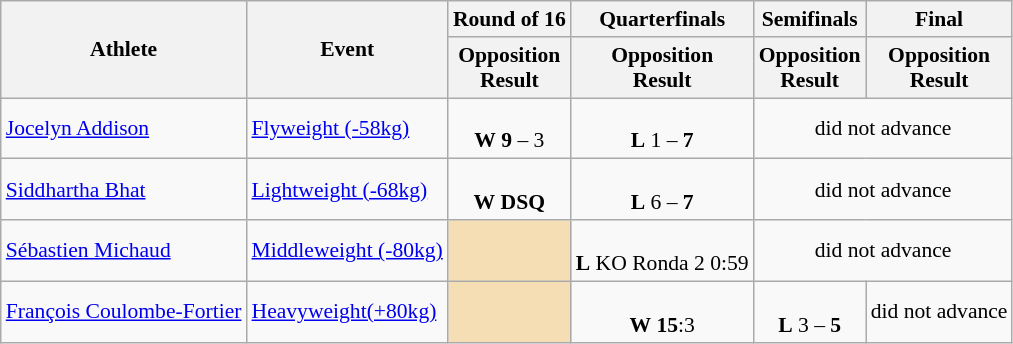<table class="wikitable" style="font-size:90%">
<tr>
<th rowspan="2">Athlete</th>
<th rowspan="2">Event</th>
<th>Round of 16</th>
<th>Quarterfinals</th>
<th>Semifinals</th>
<th>Final</th>
</tr>
<tr>
<th>Opposition<br>Result</th>
<th>Opposition<br>Result</th>
<th>Opposition<br>Result</th>
<th>Opposition<br>Result</th>
</tr>
<tr>
<td><a href='#'>Jocelyn Addison</a></td>
<td><a href='#'>Flyweight (-58kg)</a></td>
<td align=center><br><strong>W</strong> <strong>9</strong> – 3</td>
<td align=center><br><strong>L</strong> 1 – <strong>7</strong></td>
<td align=center colspan="5">did not advance</td>
</tr>
<tr>
<td><a href='#'>Siddhartha Bhat</a></td>
<td><a href='#'>Lightweight (-68kg)</a></td>
<td align=center><br><strong>W</strong> <strong>DSQ</strong></td>
<td align=center><br><strong>L</strong> 6 – <strong>7</strong></td>
<td align=center colspan="5">did not advance</td>
</tr>
<tr>
<td><a href='#'>Sébastien Michaud</a></td>
<td><a href='#'>Middleweight (-80kg)</a></td>
<td bgcolor=wheat></td>
<td align=center><br><strong>L</strong> KO Ronda 2 0:59</td>
<td align=center colspan="5">did not advance</td>
</tr>
<tr>
<td><a href='#'>François Coulombe-Fortier</a></td>
<td><a href='#'>Heavyweight(+80kg)</a></td>
<td bgcolor=wheat></td>
<td align=center><br><strong>W</strong> <strong>15</strong>:3</td>
<td align=center><br><strong>L</strong> 3 – <strong>5</strong><br></td>
<td align=center colspan="5">did not advance</td>
</tr>
</table>
